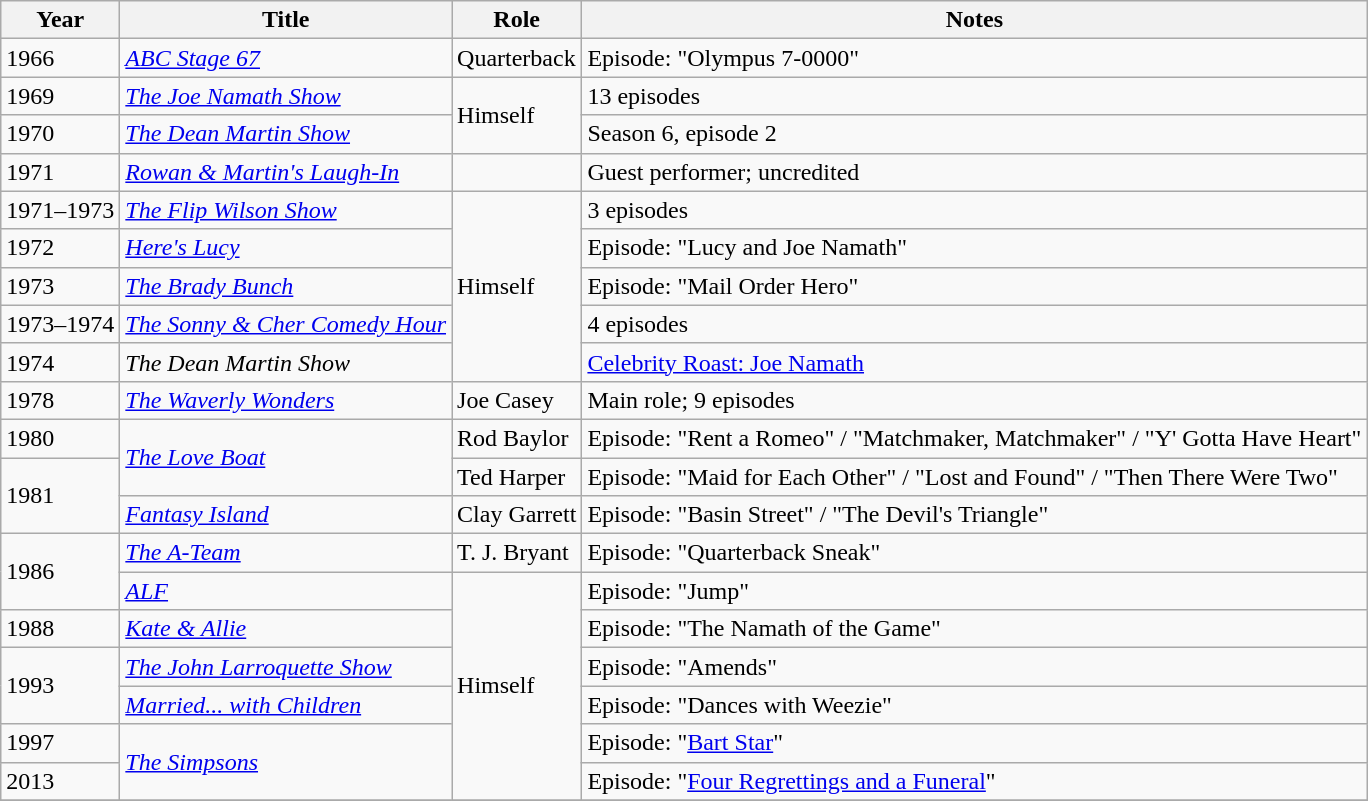<table class="wikitable sortable">
<tr>
<th>Year</th>
<th>Title</th>
<th>Role</th>
<th class="unsortable">Notes</th>
</tr>
<tr>
<td>1966</td>
<td><em><a href='#'>ABC Stage 67</a></em></td>
<td>Quarterback</td>
<td>Episode: "Olympus 7-0000"</td>
</tr>
<tr>
<td>1969</td>
<td><em><a href='#'>The Joe Namath Show</a></em></td>
<td rowspan=2>Himself</td>
<td>13 episodes</td>
</tr>
<tr>
<td>1970</td>
<td><em><a href='#'>The Dean Martin Show</a></em></td>
<td>Season 6, episode 2</td>
</tr>
<tr>
<td>1971</td>
<td><em><a href='#'>Rowan & Martin's Laugh-In</a></em></td>
<td></td>
<td>Guest performer; uncredited</td>
</tr>
<tr>
<td>1971–1973</td>
<td><em><a href='#'>The Flip Wilson Show</a></em></td>
<td rowspan=5>Himself</td>
<td>3 episodes</td>
</tr>
<tr>
<td>1972</td>
<td><em><a href='#'>Here's Lucy</a></em></td>
<td>Episode: "Lucy and Joe Namath"</td>
</tr>
<tr>
<td>1973</td>
<td><em><a href='#'>The Brady Bunch</a></em></td>
<td>Episode: "Mail Order Hero"</td>
</tr>
<tr>
<td>1973–1974</td>
<td><em><a href='#'>The Sonny & Cher Comedy Hour</a></em></td>
<td>4 episodes</td>
</tr>
<tr>
<td>1974</td>
<td><em>The Dean Martin Show</em></td>
<td><a href='#'>Celebrity Roast: Joe Namath</a></td>
</tr>
<tr>
<td>1978</td>
<td><em><a href='#'>The Waverly Wonders</a></em></td>
<td>Joe Casey</td>
<td>Main role; 9 episodes</td>
</tr>
<tr>
<td>1980</td>
<td rowspan=2><em><a href='#'>The Love Boat</a></em></td>
<td>Rod Baylor</td>
<td>Episode: "Rent a Romeo" / "Matchmaker, Matchmaker" / "Y' Gotta Have Heart"</td>
</tr>
<tr>
<td rowspan=2>1981</td>
<td>Ted Harper</td>
<td>Episode: "Maid for Each Other" / "Lost and Found" / "Then There Were Two"</td>
</tr>
<tr>
<td><em><a href='#'>Fantasy Island</a></em></td>
<td>Clay Garrett</td>
<td>Episode: "Basin Street" / "The Devil's Triangle"</td>
</tr>
<tr>
<td rowspan=2>1986</td>
<td><em><a href='#'>The A-Team</a></em></td>
<td>T. J. Bryant</td>
<td>Episode: "Quarterback Sneak"</td>
</tr>
<tr>
<td><em><a href='#'>ALF</a></em></td>
<td rowspan=6>Himself</td>
<td>Episode: "Jump"</td>
</tr>
<tr>
<td>1988</td>
<td><em><a href='#'>Kate & Allie</a></em></td>
<td>Episode: "The Namath of the Game"</td>
</tr>
<tr>
<td rowspan=2>1993</td>
<td><em><a href='#'>The John Larroquette Show</a></em></td>
<td>Episode: "Amends"</td>
</tr>
<tr>
<td><em><a href='#'>Married... with Children</a></em></td>
<td>Episode: "Dances with Weezie"</td>
</tr>
<tr>
<td>1997</td>
<td rowspan=2><em><a href='#'>The Simpsons</a></em></td>
<td>Episode: "<a href='#'>Bart Star</a>"</td>
</tr>
<tr>
<td>2013</td>
<td>Episode: "<a href='#'>Four Regrettings and a Funeral</a>"</td>
</tr>
<tr>
</tr>
</table>
